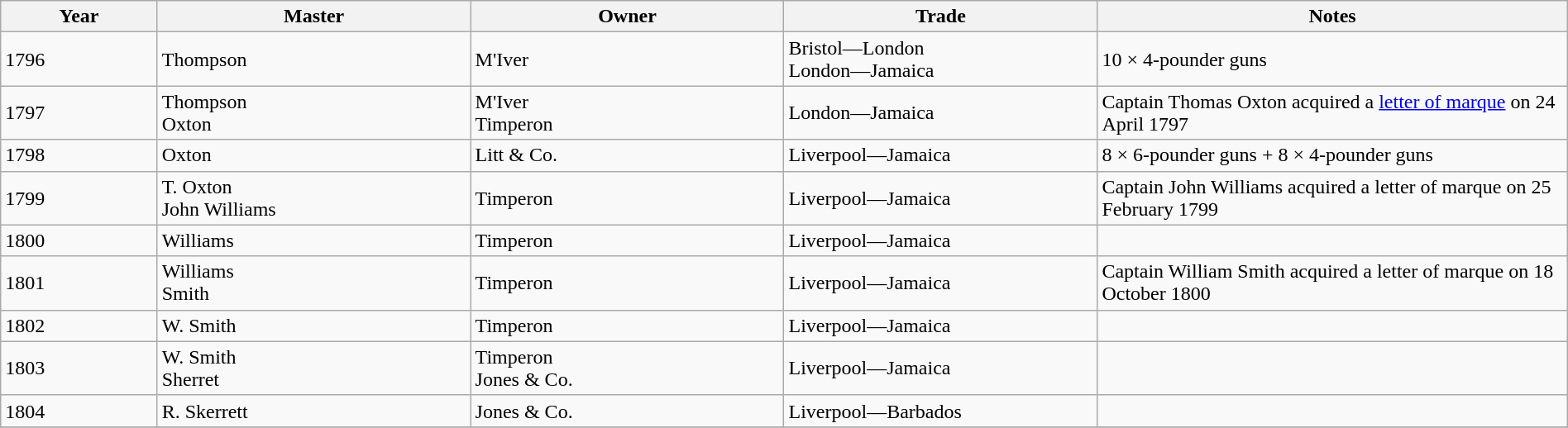<table class="wikitable" style="width:100%">
<tr style="vertical-align:top">
<th style="width:10%">Year</th>
<th style="width:20%">Master</th>
<th style="width:20%">Owner</th>
<th style="width:20%">Trade</th>
<th style="width:30%">Notes</th>
</tr>
<tr>
<td>1796</td>
<td>Thompson</td>
<td>M'Iver</td>
<td>Bristol—London<br>London—Jamaica</td>
<td>10 × 4-pounder guns</td>
</tr>
<tr>
<td>1797</td>
<td>Thompson<br>Oxton</td>
<td>M'Iver<br>Timperon</td>
<td>London—Jamaica</td>
<td>Captain Thomas Oxton acquired a <a href='#'>letter of marque</a> on 24 April 1797</td>
</tr>
<tr>
<td>1798</td>
<td>Oxton</td>
<td>Litt & Co.</td>
<td>Liverpool—Jamaica</td>
<td>8 × 6-pounder guns + 8 × 4-pounder guns</td>
</tr>
<tr>
<td>1799</td>
<td>T. Oxton<br>John Williams</td>
<td>Timperon</td>
<td>Liverpool—Jamaica</td>
<td>Captain John Williams acquired a letter of marque on 25 February 1799</td>
</tr>
<tr>
<td>1800</td>
<td>Williams</td>
<td>Timperon</td>
<td>Liverpool—Jamaica</td>
<td></td>
</tr>
<tr>
<td>1801</td>
<td>Williams<br>Smith</td>
<td>Timperon</td>
<td>Liverpool—Jamaica</td>
<td>Captain William Smith acquired a letter of marque on 18 October 1800</td>
</tr>
<tr>
<td>1802</td>
<td>W. Smith</td>
<td>Timperon</td>
<td>Liverpool—Jamaica</td>
<td></td>
</tr>
<tr>
<td>1803</td>
<td>W. Smith<br>Sherret</td>
<td>Timperon<br>Jones & Co.</td>
<td>Liverpool—Jamaica</td>
<td></td>
</tr>
<tr>
<td>1804</td>
<td>R. Skerrett</td>
<td>Jones & Co.</td>
<td>Liverpool—Barbados</td>
<td></td>
</tr>
<tr>
</tr>
</table>
